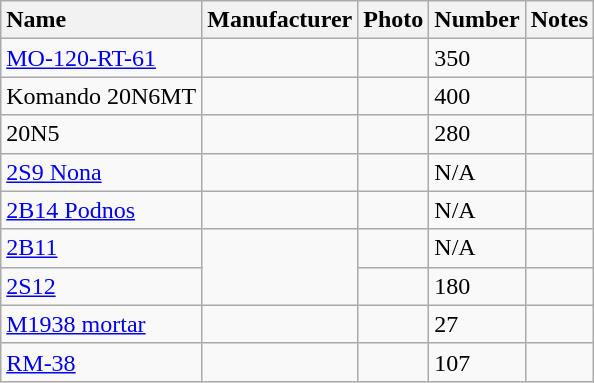<table class="wikitable">
<tr>
<th style="text-align:left;">Name</th>
<th style="text-align:left;">Manufacturer</th>
<th style="text-align:left;">Photo</th>
<th style="text-align:left;">Number</th>
<th style="text-align:left;">Notes</th>
</tr>
<tr>
<td><a href='#'>MO-120-RT-61</a></td>
<td></td>
<td></td>
<td>350</td>
<td></td>
</tr>
<tr>
<td>Komando 20N6MT</td>
<td></td>
<td></td>
<td>400</td>
<td></td>
</tr>
<tr>
<td>20N5</td>
<td></td>
<td></td>
<td>280</td>
<td></td>
</tr>
<tr>
<td><a href='#'>2S9 Nona</a></td>
<td></td>
<td></td>
<td>N/A</td>
<td></td>
</tr>
<tr>
<td><a href='#'>2B14 Podnos</a></td>
<td></td>
<td></td>
<td>N/A</td>
<td></td>
</tr>
<tr>
<td><a href='#'>2B11</a></td>
<td rowspan="2"></td>
<td></td>
<td>N/A</td>
<td></td>
</tr>
<tr>
<td><a href='#'>2S12</a></td>
<td></td>
<td>180</td>
<td></td>
</tr>
<tr>
<td><a href='#'>M1938 mortar</a></td>
<td></td>
<td></td>
<td>27</td>
<td></td>
</tr>
<tr>
<td><a href='#'>RM-38</a></td>
<td></td>
<td></td>
<td>107</td>
<td></td>
</tr>
</table>
